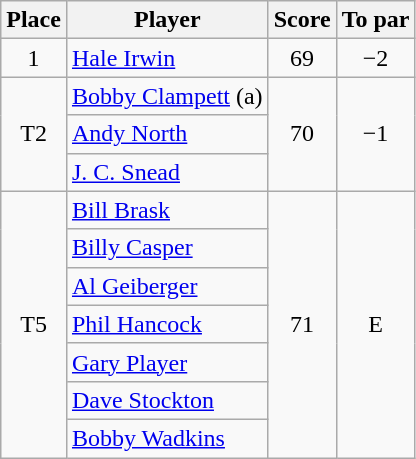<table class="wikitable">
<tr>
<th>Place</th>
<th>Player</th>
<th>Score</th>
<th>To par</th>
</tr>
<tr>
<td align=center>1</td>
<td> <a href='#'>Hale Irwin</a></td>
<td align=center>69</td>
<td align=center>−2</td>
</tr>
<tr>
<td rowspan="3" align=center>T2</td>
<td> <a href='#'>Bobby Clampett</a> (a)</td>
<td rowspan="3" align=center>70</td>
<td rowspan="3" align=center>−1</td>
</tr>
<tr>
<td> <a href='#'>Andy North</a></td>
</tr>
<tr>
<td> <a href='#'>J. C. Snead</a></td>
</tr>
<tr>
<td rowspan="7" align=center>T5</td>
<td> <a href='#'>Bill Brask</a></td>
<td rowspan="7" align=center>71</td>
<td rowspan="7" align=center>E</td>
</tr>
<tr>
<td> <a href='#'>Billy Casper</a></td>
</tr>
<tr>
<td> <a href='#'>Al Geiberger</a></td>
</tr>
<tr>
<td> <a href='#'>Phil Hancock</a></td>
</tr>
<tr>
<td> <a href='#'>Gary Player</a></td>
</tr>
<tr>
<td> <a href='#'>Dave Stockton</a></td>
</tr>
<tr>
<td> <a href='#'>Bobby Wadkins</a></td>
</tr>
</table>
